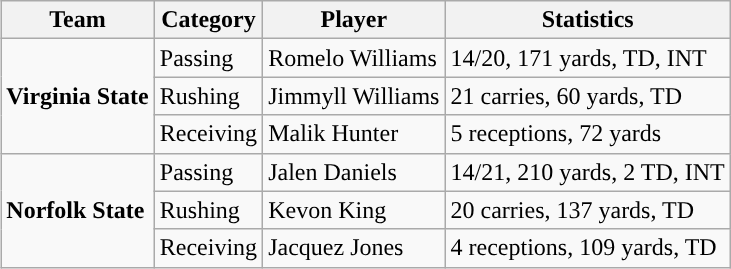<table class="wikitable" style="float: right;">
<tr>
<th>Team</th>
<th>Category</th>
<th>Player</th>
<th>Statistics</th>
</tr>
<tr>
<td rowspan=3><strong>Virginia State</strong></td>
<td>Passing</td>
<td>Romelo Williams</td>
<td>14/20, 171 yards, TD, INT</td>
</tr>
<tr>
<td>Rushing</td>
<td>Jimmyll Williams</td>
<td>21 carries, 60 yards, TD</td>
</tr>
<tr>
<td>Receiving</td>
<td>Malik Hunter</td>
<td>5 receptions, 72 yards</td>
</tr>
<tr>
<td rowspan=3><strong>Norfolk State</strong></td>
<td>Passing</td>
<td>Jalen Daniels</td>
<td>14/21, 210 yards, 2 TD, INT</td>
</tr>
<tr>
<td>Rushing</td>
<td>Kevon King</td>
<td>20 carries, 137 yards, TD</td>
</tr>
<tr>
<td>Receiving</td>
<td>Jacquez Jones</td>
<td>4 receptions, 109 yards, TD</td>
</tr>
</table>
